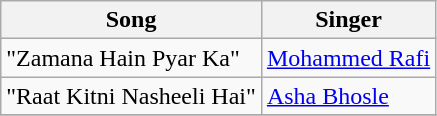<table class="wikitable">
<tr>
<th>Song</th>
<th>Singer</th>
</tr>
<tr>
<td>"Zamana Hain Pyar Ka"</td>
<td><a href='#'>Mohammed Rafi</a></td>
</tr>
<tr>
<td>"Raat Kitni Nasheeli Hai"</td>
<td><a href='#'>Asha Bhosle</a></td>
</tr>
<tr>
</tr>
</table>
